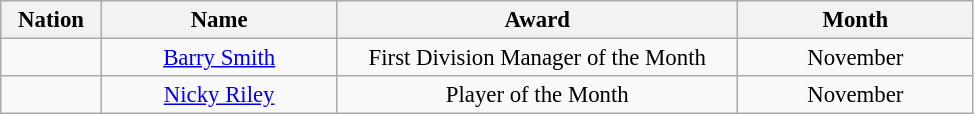<table class="wikitable" style="font-size: 95%; text-align: center;">
<tr>
<th width=60>Nation</th>
<th width=150>Name</th>
<th width=260>Award</th>
<th width=150>Month</th>
</tr>
<tr>
<td></td>
<td><a href='#'>Barry Smith</a></td>
<td>First Division Manager of the Month</td>
<td>November</td>
</tr>
<tr>
<td></td>
<td><a href='#'>Nicky Riley</a></td>
<td>Player of the Month</td>
<td>November</td>
</tr>
</table>
